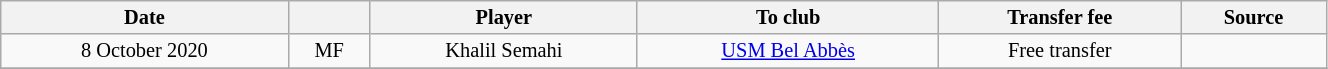<table class="wikitable sortable" style="width:70%; text-align:center; font-size:85%; text-align:centre;">
<tr>
<th>Date</th>
<th></th>
<th>Player</th>
<th>To club</th>
<th>Transfer fee</th>
<th>Source</th>
</tr>
<tr>
<td>8 October 2020</td>
<td>MF</td>
<td> Khalil Semahi</td>
<td><a href='#'>USM Bel Abbès</a></td>
<td>Free transfer</td>
<td></td>
</tr>
<tr>
</tr>
</table>
